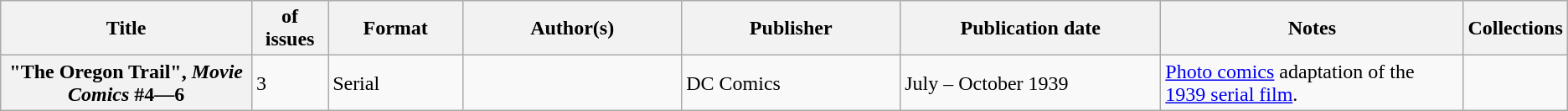<table class="wikitable">
<tr>
<th>Title</th>
<th style="width:40pt"> of issues</th>
<th style="width:75pt">Format</th>
<th style="width:125pt">Author(s)</th>
<th style="width:125pt">Publisher</th>
<th style="width:150pt">Publication date</th>
<th style="width:175pt">Notes</th>
<th>Collections</th>
</tr>
<tr>
<th>"The Oregon Trail", <em>Movie Comics</em> #4—6</th>
<td>3</td>
<td>Serial</td>
<td></td>
<td>DC Comics</td>
<td>July – October 1939</td>
<td><a href='#'>Photo comics</a> adaptation of the <a href='#'>1939 serial film</a>.</td>
<td></td>
</tr>
</table>
